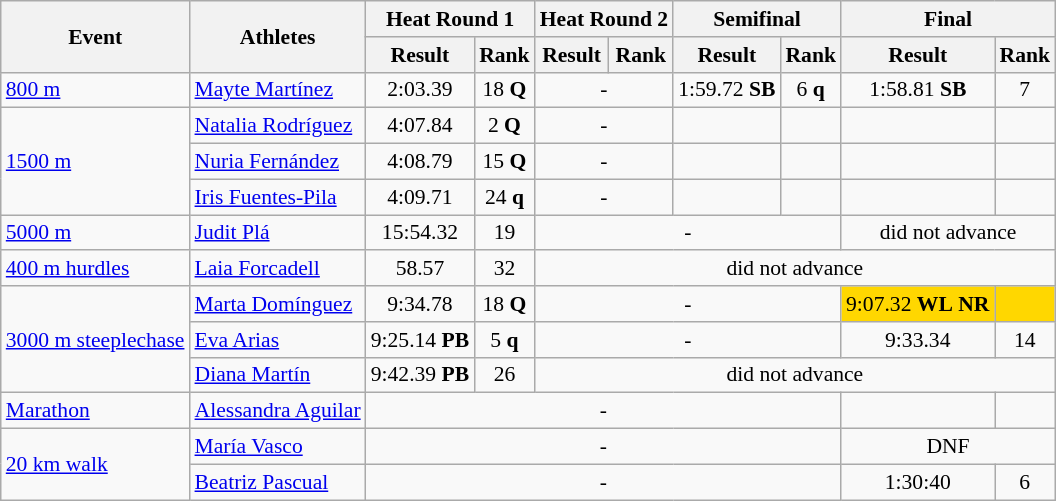<table class="wikitable" border="1" style="font-size:90%">
<tr>
<th rowspan="2">Event</th>
<th rowspan="2">Athletes</th>
<th colspan="2">Heat Round 1</th>
<th colspan="2">Heat Round 2</th>
<th colspan="2">Semifinal</th>
<th colspan="2">Final</th>
</tr>
<tr>
<th>Result</th>
<th>Rank</th>
<th>Result</th>
<th>Rank</th>
<th>Result</th>
<th>Rank</th>
<th>Result</th>
<th>Rank</th>
</tr>
<tr>
<td><a href='#'>800 m</a></td>
<td><a href='#'>Mayte Martínez</a></td>
<td align=center>2:03.39</td>
<td align=center>18 <strong>Q</strong></td>
<td align=center colspan="2">-</td>
<td align=center>1:59.72 <strong>SB</strong></td>
<td align=center>6 <strong>q</strong></td>
<td align=center>1:58.81 <strong>SB</strong></td>
<td align=center>7</td>
</tr>
<tr>
<td rowspan=3><a href='#'>1500 m</a></td>
<td><a href='#'>Natalia Rodríguez</a></td>
<td align=center>4:07.84</td>
<td align=center>2 <strong>Q</strong></td>
<td align=center colspan="2">-</td>
<td align=center></td>
<td align=center></td>
<td align=center></td>
<td align=center></td>
</tr>
<tr>
<td><a href='#'>Nuria Fernández</a></td>
<td align=center>4:08.79</td>
<td align=center>15 <strong>Q</strong></td>
<td align=center colspan="2">-</td>
<td align=center></td>
<td align=center></td>
<td align=center></td>
<td align=center></td>
</tr>
<tr>
<td><a href='#'>Iris Fuentes-Pila</a></td>
<td align=center>4:09.71</td>
<td align=center>24 <strong>q</strong></td>
<td align=center colspan="2">-</td>
<td align=center></td>
<td align=center></td>
<td align=center></td>
<td align=center></td>
</tr>
<tr>
<td><a href='#'>5000 m</a></td>
<td><a href='#'>Judit Plá</a></td>
<td align=center>15:54.32</td>
<td align=center>19</td>
<td align=center colspan=4>-</td>
<td align=center colspan=2>did not advance</td>
</tr>
<tr>
<td><a href='#'>400 m hurdles</a></td>
<td><a href='#'>Laia Forcadell</a></td>
<td align=center>58.57</td>
<td align=center>32</td>
<td align=center colspan="6">did not advance</td>
</tr>
<tr>
<td rowspan=3><a href='#'>3000 m steeplechase</a></td>
<td><a href='#'>Marta Domínguez</a></td>
<td align=center>9:34.78</td>
<td align=center>18 <strong>Q</strong></td>
<td align=center colspan="4">-</td>
<td align=center bgcolor=gold>9:07.32 <strong>WL</strong> <strong>NR</strong></td>
<td align=center bgcolor=gold></td>
</tr>
<tr>
<td><a href='#'>Eva Arias</a></td>
<td align=center>9:25.14 <strong>PB</strong></td>
<td align=center>5 <strong>q</strong></td>
<td align=center colspan="4">-</td>
<td align=center>9:33.34</td>
<td align=center>14</td>
</tr>
<tr>
<td><a href='#'>Diana Martín</a></td>
<td align=center>9:42.39 <strong>PB</strong></td>
<td align=center>26</td>
<td align=center colspan=6>did not advance</td>
</tr>
<tr>
<td><a href='#'>Marathon</a></td>
<td><a href='#'>Alessandra Aguilar</a></td>
<td align=center colspan="6">-</td>
<td align=center></td>
<td align=center></td>
</tr>
<tr>
<td rowspan=2><a href='#'>20 km walk</a></td>
<td><a href='#'>María Vasco</a></td>
<td align=center colspan="6">-</td>
<td align=center colspan=2>DNF</td>
</tr>
<tr>
<td><a href='#'>Beatriz Pascual</a></td>
<td align=center colspan="6">-</td>
<td align=center>1:30:40</td>
<td align=center>6</td>
</tr>
</table>
